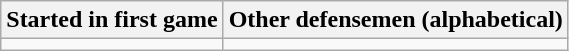<table class="wikitable">
<tr ;>
<th>Started in first game</th>
<th>Other defensemen (alphabetical)</th>
</tr>
<tr>
<td></td>
<td></td>
</tr>
</table>
